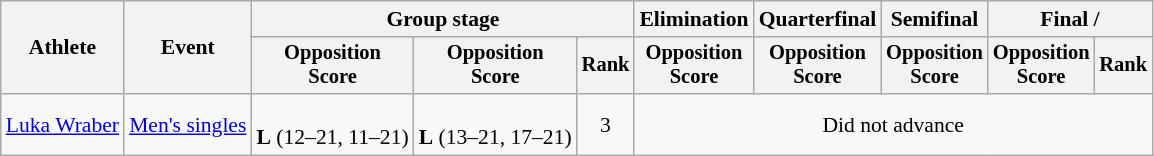<table class="wikitable" style="font-size:90%; text-align:center">
<tr>
<th rowspan="2">Athlete</th>
<th rowspan="2">Event</th>
<th colspan="3">Group stage</th>
<th>Elimination</th>
<th>Quarterfinal</th>
<th>Semifinal</th>
<th colspan="2">Final / </th>
</tr>
<tr style="font-size:95%">
<th>Opposition<br>Score</th>
<th>Opposition<br>Score</th>
<th>Rank</th>
<th>Opposition<br>Score</th>
<th>Opposition<br>Score</th>
<th>Opposition<br>Score</th>
<th>Opposition<br>Score</th>
<th>Rank</th>
</tr>
<tr>
<td align="left"><a href='#'>Luka Wraber</a></td>
<td align="left"><a href='#'>Men's singles</a></td>
<td><br><strong>L</strong> (12–21, 11–21)</td>
<td><br><strong>L</strong> (13–21, 17–21)</td>
<td>3</td>
<td colspan=5>Did not advance</td>
</tr>
</table>
